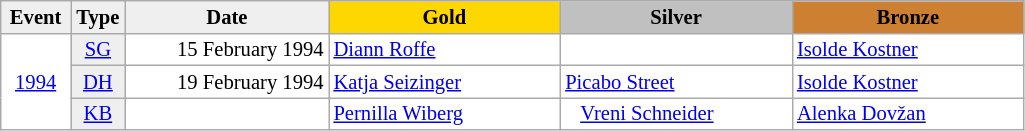<table class="wikitable plainrowheaders" style="background:#fff; font-size:86%; line-height:15px; border:grey solid 1px; border-collapse:collapse;">
<tr>
<th style="background-color: #EFEFEF;" width="40">Event</th>
<th style="background-color: #EFEFEF;" width="30">Type</th>
<th style="background-color: #EFEFEF;" width="129">Date</th>
<th style="background-color: #FFD700;" width="148">Gold</th>
<th style="background-color: #C0C0C0;" width="148">Silver</th>
<th style="background-color: #CD7F32;" width="148">Bronze</th>
</tr>
<tr>
<td align=center rowspan=3><a href='#'>1994</a></td>
<td align=center bgcolor=#EFEFEF><a href='#'>SG</a></td>
<td align=right>15 February 1994</td>
<td> <a href='#'>Diann Roffe</a></td>
<td></td>
<td> <a href='#'>Isolde Kostner</a></td>
</tr>
<tr>
<td align=center bgcolor=#EFEFEF><a href='#'>DH</a></td>
<td align=right>19 February 1994</td>
<td> <a href='#'>Katja Seizinger</a></td>
<td> <a href='#'>Picabo Street</a></td>
<td> <a href='#'>Isolde Kostner</a></td>
</tr>
<tr>
<td align=center bgcolor=#EFEFEF><a href='#'>KB</a></td>
<td></td>
<td> <a href='#'>Pernilla Wiberg</a></td>
<td>   <a href='#'>Vreni Schneider</a></td>
<td> <a href='#'>Alenka Dovžan</a></td>
</tr>
</table>
